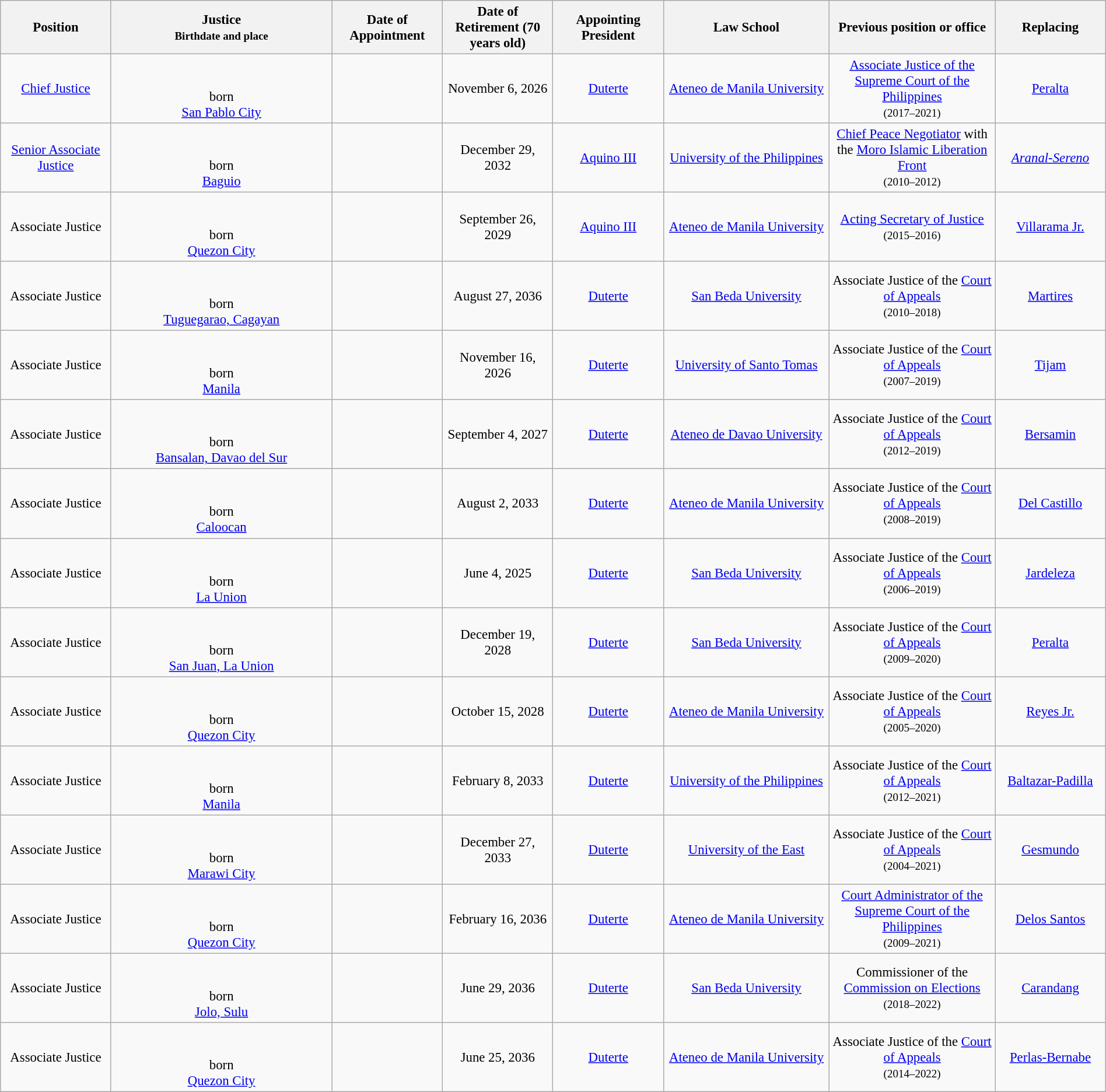<table class="wikitable sortable" style="margin:auto; width:100%; font-size:95%; text-align:center">
<tr>
<th width="10%">Position</th>
<th width="20%">Justice<br><small>Birthdate and place</small></th>
<th width="10%">Date of Appointment</th>
<th width="10%">Date of Retirement (70 years old)</th>
<th width="10%">Appointing President</th>
<th width="15%">Law School</th>
<th class="unsortable" width="15%">Previous position or office<br></th>
<th width="10%">Replacing</th>
</tr>
<tr>
<td><a href='#'>Chief Justice</a></td>
<td align="center"><br><strong></strong><br>born <br><a href='#'>San Pablo City</a></td>
<td style="white-space:nowrap"></td>
<td>November 6, 2026</td>
<td><a href='#'>Duterte</a></td>
<td><a href='#'>Ateneo de Manila University</a></td>
<td><a href='#'>Associate Justice of the Supreme Court of the Philippines</a><br><small>(2017–2021)</small></td>
<td><a href='#'>Peralta</a></td>
</tr>
<tr>
<td><a href='#'>Senior Associate Justice</a></td>
<td align="center"><br><strong></strong><br>born <br><a href='#'>Baguio</a></td>
<td style="white-space:nowrap"></td>
<td>December 29, 2032</td>
<td><a href='#'>Aquino III</a></td>
<td><a href='#'>University of the Philippines</a></td>
<td><a href='#'>Chief Peace Negotiator</a> with the <a href='#'>Moro Islamic Liberation Front</a><br><small>(2010–2012)</small></td>
<td><em><a href='#'>Aranal-Sereno</a></em></td>
</tr>
<tr>
<td>Associate Justice</td>
<td align="center"><br><strong></strong><br>born <br><a href='#'>Quezon City</a></td>
<td style="white-space:nowrap"></td>
<td>September 26, 2029</td>
<td><a href='#'>Aquino III</a></td>
<td><a href='#'>Ateneo de Manila University</a></td>
<td><a href='#'>Acting Secretary of Justice</a><br><small>(2015–2016)</small></td>
<td><a href='#'>Villarama Jr.</a></td>
</tr>
<tr>
<td>Associate Justice</td>
<td align="center"><br><strong></strong><br>born <br><a href='#'>Tuguegarao, Cagayan</a></td>
<td style="white-space:nowrap"></td>
<td>August 27, 2036</td>
<td><a href='#'>Duterte</a></td>
<td><a href='#'>San Beda University</a></td>
<td>Associate Justice of the <a href='#'>Court of Appeals</a><br><small>(2010–2018)</small></td>
<td><a href='#'>Martires</a></td>
</tr>
<tr>
<td>Associate Justice</td>
<td align="center"><br><strong></strong><br>born <br><a href='#'>Manila</a></td>
<td style="white-space:nowrap"></td>
<td>November 16, 2026</td>
<td><a href='#'>Duterte</a></td>
<td><a href='#'>University of Santo Tomas</a></td>
<td>Associate Justice of the <a href='#'>Court of Appeals</a><br><small>(2007–2019)</small></td>
<td><a href='#'>Tijam</a></td>
</tr>
<tr>
<td>Associate Justice</td>
<td align="center"><br><strong></strong><br>born <br><a href='#'>Bansalan, Davao del Sur</a></td>
<td style="white-space:nowrap"></td>
<td>September 4, 2027</td>
<td><a href='#'>Duterte</a></td>
<td><a href='#'>Ateneo de Davao University</a></td>
<td>Associate Justice of the <a href='#'>Court of Appeals</a><br><small>(2012–2019)</small></td>
<td><a href='#'>Bersamin</a></td>
</tr>
<tr>
<td>Associate Justice</td>
<td align="center"><br><strong></strong><br>born <br><a href='#'>Caloocan</a></td>
<td style="white-space:nowrap"></td>
<td>August 2, 2033</td>
<td><a href='#'>Duterte</a></td>
<td><a href='#'>Ateneo de Manila University</a></td>
<td>Associate Justice of the <a href='#'>Court of Appeals</a><br><small>(2008–2019)</small></td>
<td><a href='#'>Del Castillo</a></td>
</tr>
<tr>
<td>Associate Justice</td>
<td align="center"><br><strong></strong><br>born <br><a href='#'>La Union</a></td>
<td style="white-space:nowrap"></td>
<td>June 4, 2025</td>
<td><a href='#'>Duterte</a></td>
<td><a href='#'>San Beda University</a></td>
<td>Associate Justice of the <a href='#'>Court of Appeals</a><br><small>(2006–2019)</small></td>
<td><a href='#'>Jardeleza</a></td>
</tr>
<tr>
<td>Associate Justice</td>
<td align="center"><br><strong></strong><br>born <br><a href='#'>San Juan, La Union</a></td>
<td style="white-space:nowrap"></td>
<td>December 19, 2028</td>
<td><a href='#'>Duterte</a></td>
<td><a href='#'>San Beda University</a></td>
<td>Associate Justice of the <a href='#'>Court of Appeals</a><br><small>(2009–2020)</small></td>
<td><a href='#'>Peralta</a></td>
</tr>
<tr>
<td>Associate Justice</td>
<td align="center"><br><strong></strong><br>born <br><a href='#'>Quezon City</a></td>
<td style="white-space:nowrap"><br></td>
<td>October 15, 2028</td>
<td><a href='#'>Duterte</a></td>
<td><a href='#'>Ateneo de Manila University</a></td>
<td>Associate Justice of the <a href='#'>Court of Appeals</a><br><small>(2005–2020)</small></td>
<td><a href='#'>Reyes Jr.</a></td>
</tr>
<tr>
<td>Associate Justice</td>
<td align="center"><br><strong></strong><br>born <br><a href='#'>Manila</a></td>
<td style="white-space:nowrap"><br></td>
<td>February 8, 2033</td>
<td><a href='#'>Duterte</a></td>
<td><a href='#'>University of the Philippines</a></td>
<td>Associate Justice of the <a href='#'>Court of Appeals</a><br><small>(2012–2021)</small></td>
<td><a href='#'>Baltazar-Padilla</a></td>
</tr>
<tr>
<td>Associate Justice</td>
<td align="center"><br><strong></strong><br>born <br><a href='#'>Marawi City</a></td>
<td style="white-space:nowrap"><br></td>
<td>December 27, 2033</td>
<td><a href='#'>Duterte</a></td>
<td><a href='#'>University of the East</a></td>
<td>Associate Justice of the <a href='#'>Court of Appeals</a><br><small>(2004–2021)</small></td>
<td><a href='#'>Gesmundo</a></td>
</tr>
<tr>
<td>Associate Justice</td>
<td align="center"><br><strong></strong><br>born <br><a href='#'>Quezon City</a></td>
<td style="white-space:nowrap"><br></td>
<td>February 16, 2036</td>
<td><a href='#'>Duterte</a></td>
<td><a href='#'>Ateneo de Manila University</a></td>
<td><a href='#'>Court Administrator of the Supreme Court of the Philippines</a><br><small>(2009–2021)</small></td>
<td><a href='#'>Delos Santos</a></td>
</tr>
<tr>
<td>Associate Justice</td>
<td align="center"><br><strong></strong><br>born <br><a href='#'>Jolo, Sulu</a></td>
<td style="white-space:nowrap"><br></td>
<td>June 29, 2036</td>
<td><a href='#'>Duterte</a></td>
<td><a href='#'>San Beda University</a></td>
<td>Commissioner of the <a href='#'>Commission on Elections</a><br><small>(2018–2022)</small></td>
<td><a href='#'>Carandang</a></td>
</tr>
<tr>
<td>Associate Justice</td>
<td align="center"><br><strong></strong><br>born <br><a href='#'>Quezon City</a></td>
<td style="white-space:nowrap"><br></td>
<td>June 25, 2036</td>
<td><a href='#'>Duterte</a></td>
<td><a href='#'>Ateneo de Manila University</a></td>
<td>Associate Justice of the <a href='#'>Court of Appeals</a><br><small>(2014–2022)</small></td>
<td><a href='#'>Perlas-Bernabe</a></td>
</tr>
</table>
